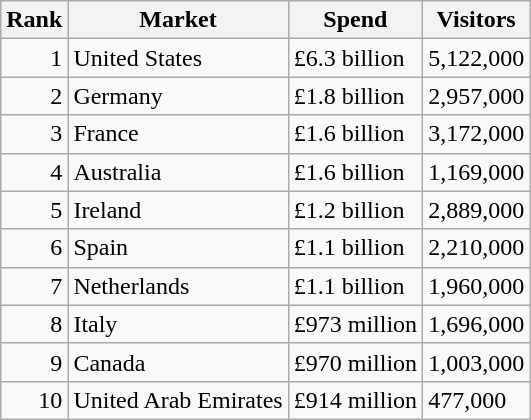<table class="wikitable">
<tr>
<th>Rank</th>
<th>Market</th>
<th>Spend</th>
<th>Visitors</th>
</tr>
<tr>
<td align="right">1</td>
<td>United States</td>
<td>£6.3 billion</td>
<td>5,122,000</td>
</tr>
<tr>
<td align="right">2</td>
<td>Germany</td>
<td>£1.8 billion</td>
<td>2,957,000</td>
</tr>
<tr>
<td align=right>3</td>
<td>France</td>
<td>£1.6 billion</td>
<td>3,172,000</td>
</tr>
<tr>
<td align="right">4</td>
<td>Australia</td>
<td>£1.6 billion</td>
<td>1,169,000</td>
</tr>
<tr>
<td align="right">5</td>
<td>Ireland</td>
<td>£1.2 billion</td>
<td>2,889,000</td>
</tr>
<tr>
<td align="right">6</td>
<td>Spain</td>
<td>£1.1 billion</td>
<td>2,210,000</td>
</tr>
<tr>
<td align="right">7</td>
<td>Netherlands</td>
<td>£1.1 billion</td>
<td>1,960,000</td>
</tr>
<tr>
<td align="right">8</td>
<td>Italy</td>
<td>£973 million</td>
<td>1,696,000</td>
</tr>
<tr>
<td align="right">9</td>
<td>Canada</td>
<td>£970 million</td>
<td>1,003,000</td>
</tr>
<tr>
<td align="right">10</td>
<td>United Arab Emirates</td>
<td>£914 million</td>
<td>477,000</td>
</tr>
</table>
